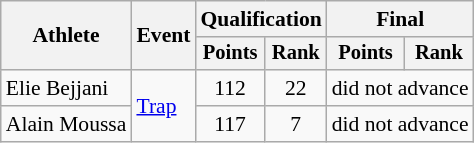<table class=wikitable style=font-size:90%;text-align:center>
<tr>
<th rowspan="2">Athlete</th>
<th rowspan="2">Event</th>
<th colspan=2>Qualification</th>
<th colspan=2>Final</th>
</tr>
<tr style="font-size:95%">
<th>Points</th>
<th>Rank</th>
<th>Points</th>
<th>Rank</th>
</tr>
<tr>
<td align=left>Elie Bejjani</td>
<td align=left rowspan=2><a href='#'>Trap</a></td>
<td>112</td>
<td>22</td>
<td colspan=2>did not advance</td>
</tr>
<tr>
<td align=left>Alain Moussa</td>
<td>117</td>
<td>7</td>
<td colspan=2>did not advance</td>
</tr>
</table>
